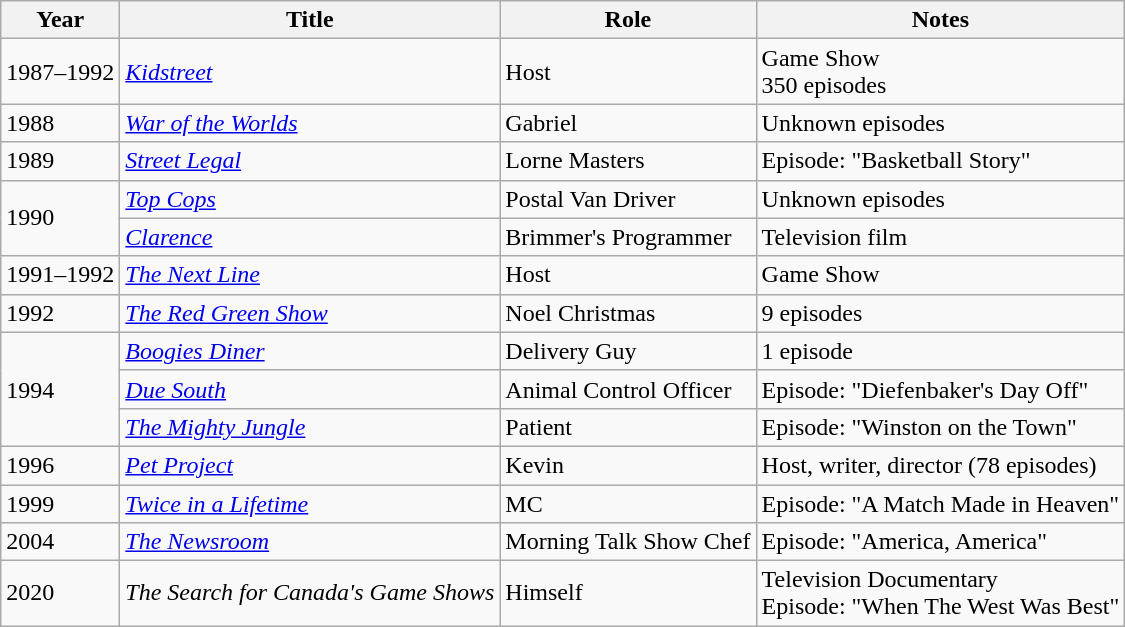<table class="wikitable sortable">
<tr>
<th>Year</th>
<th>Title</th>
<th>Role</th>
<th class="unsortable">Notes</th>
</tr>
<tr>
<td>1987–1992</td>
<td><em><a href='#'>Kidstreet</a></em></td>
<td>Host</td>
<td>Game Show<br>350 episodes</td>
</tr>
<tr>
<td>1988</td>
<td><em><a href='#'>War of the Worlds</a></em></td>
<td>Gabriel</td>
<td>Unknown episodes</td>
</tr>
<tr>
<td>1989</td>
<td><em><a href='#'>Street Legal</a></em></td>
<td>Lorne Masters</td>
<td>Episode: "Basketball Story"</td>
</tr>
<tr>
<td rowspan="2">1990</td>
<td><em><a href='#'>Top Cops</a></em></td>
<td>Postal Van Driver</td>
<td>Unknown episodes</td>
</tr>
<tr>
<td><em><a href='#'>Clarence</a></em></td>
<td>Brimmer's Programmer</td>
<td>Television film</td>
</tr>
<tr>
<td>1991–1992</td>
<td><em><a href='#'>The Next Line</a></em></td>
<td>Host</td>
<td>Game Show</td>
</tr>
<tr>
<td>1992</td>
<td><em><a href='#'>The Red Green Show</a></em></td>
<td>Noel Christmas</td>
<td>9 episodes</td>
</tr>
<tr>
<td rowspan="3">1994</td>
<td><em><a href='#'>Boogies Diner</a></em></td>
<td>Delivery Guy</td>
<td>1 episode</td>
</tr>
<tr>
<td><em><a href='#'>Due South</a></em></td>
<td>Animal Control Officer</td>
<td>Episode: "Diefenbaker's Day Off"</td>
</tr>
<tr>
<td><em><a href='#'>The Mighty Jungle</a></em></td>
<td>Patient</td>
<td>Episode: "Winston on the Town"</td>
</tr>
<tr>
<td>1996</td>
<td><em><a href='#'>Pet Project</a></em></td>
<td>Kevin</td>
<td>Host, writer, director (78 episodes)</td>
</tr>
<tr>
<td>1999</td>
<td><em><a href='#'>Twice in a Lifetime</a></em></td>
<td>MC</td>
<td>Episode: "A Match Made in Heaven"</td>
</tr>
<tr>
<td>2004</td>
<td><em><a href='#'>The Newsroom</a></em></td>
<td>Morning Talk Show Chef</td>
<td>Episode: "America, America"</td>
</tr>
<tr>
<td>2020</td>
<td><em>The Search for Canada's Game Shows</em></td>
<td>Himself</td>
<td>Television Documentary<br>Episode: "When The West Was Best"</td>
</tr>
</table>
